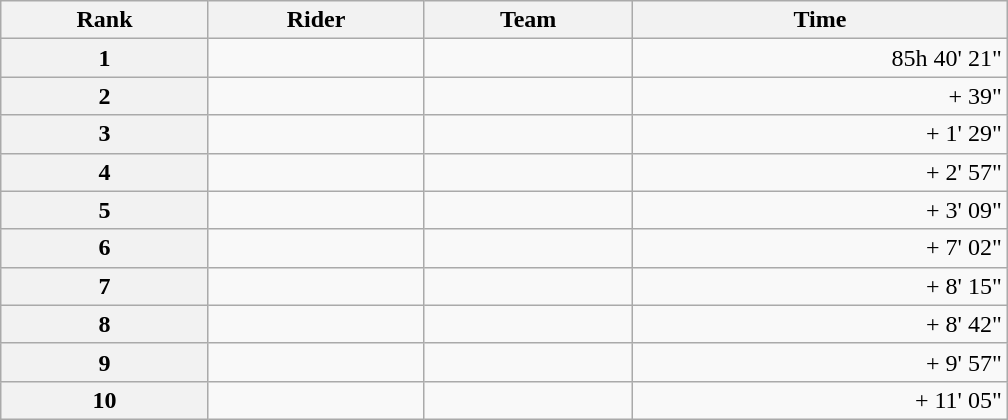<table class="wikitable" style="width:42em;margin-bottom:0;">
<tr>
<th scope="col">Rank</th>
<th scope="col">Rider</th>
<th scope="col">Team</th>
<th scope="col">Time</th>
</tr>
<tr>
<th scope="row">1</th>
<td> </td>
<td></td>
<td align="right">85h 40' 21"</td>
</tr>
<tr>
<th scope="row">2</th>
<td></td>
<td></td>
<td align="right">+ 39"</td>
</tr>
<tr>
<th scope="row">3</th>
<td></td>
<td></td>
<td align="right">+ 1' 29"</td>
</tr>
<tr>
<th scope="row">4</th>
<td></td>
<td></td>
<td align="right">+ 2' 57"</td>
</tr>
<tr>
<th scope="row">5</th>
<td></td>
<td></td>
<td align="right">+ 3' 09"</td>
</tr>
<tr>
<th scope="row">6</th>
<td></td>
<td></td>
<td align="right">+ 7' 02"</td>
</tr>
<tr>
<th scope="row">7</th>
<td></td>
<td></td>
<td align="right">+ 8' 15"</td>
</tr>
<tr>
<th scope="row">8</th>
<td></td>
<td></td>
<td align="right">+ 8' 42"</td>
</tr>
<tr>
<th scope="row">9</th>
<td></td>
<td></td>
<td align="right">+ 9' 57"</td>
</tr>
<tr>
<th scope="row">10</th>
<td></td>
<td></td>
<td align="right">+ 11' 05"</td>
</tr>
</table>
